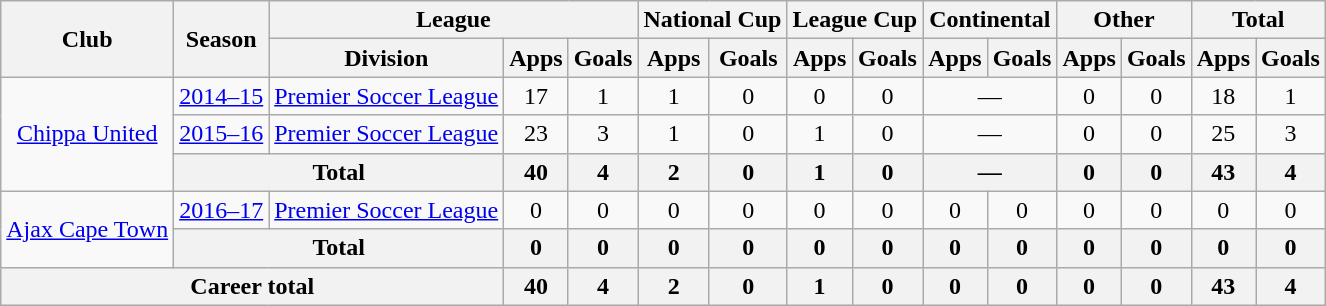<table class="wikitable" style="text-align:center">
<tr>
<th rowspan="2">Club</th>
<th rowspan="2">Season</th>
<th colspan="3">League</th>
<th colspan="2">National Cup</th>
<th colspan="2">League Cup</th>
<th colspan="2">Continental</th>
<th colspan="2">Other</th>
<th colspan="2">Total</th>
</tr>
<tr>
<th>Division</th>
<th>Apps</th>
<th>Goals</th>
<th>Apps</th>
<th>Goals</th>
<th>Apps</th>
<th>Goals</th>
<th>Apps</th>
<th>Goals</th>
<th>Apps</th>
<th>Goals</th>
<th>Apps</th>
<th>Goals</th>
</tr>
<tr>
<td rowspan="3"><a href='#'>Chippa United</a></td>
<td><a href='#'>2014–15</a></td>
<td><a href='#'>Premier Soccer League</a></td>
<td>17</td>
<td>1</td>
<td>1</td>
<td>0</td>
<td>0</td>
<td>0</td>
<td colspan="2">—</td>
<td>0</td>
<td>0</td>
<td>18</td>
<td>1</td>
</tr>
<tr>
<td><a href='#'>2015–16</a></td>
<td><a href='#'>Premier Soccer League</a></td>
<td>23</td>
<td>3</td>
<td>1</td>
<td>0</td>
<td>1</td>
<td>0</td>
<td colspan="2">—</td>
<td>0</td>
<td>0</td>
<td>25</td>
<td>3</td>
</tr>
<tr>
<th colspan="2">Total</th>
<th>40</th>
<th>4</th>
<th>2</th>
<th>0</th>
<th>1</th>
<th>0</th>
<th colspan="2">—</th>
<th>0</th>
<th>0</th>
<th>43</th>
<th>4</th>
</tr>
<tr>
<td rowspan="2"><a href='#'>Ajax Cape Town</a></td>
<td><a href='#'>2016–17</a></td>
<td><a href='#'>Premier Soccer League</a></td>
<td>0</td>
<td>0</td>
<td>0</td>
<td>0</td>
<td>0</td>
<td>0</td>
<td>0</td>
<td>0</td>
<td>0</td>
<td>0</td>
<td>0</td>
<td>0</td>
</tr>
<tr>
<th colspan="2">Total</th>
<th>0</th>
<th>0</th>
<th>0</th>
<th>0</th>
<th>0</th>
<th>0</th>
<th>0</th>
<th>0</th>
<th>0</th>
<th>0</th>
<th>0</th>
<th>0</th>
</tr>
<tr>
<th colspan="3">Career total</th>
<th>40</th>
<th>4</th>
<th>2</th>
<th>0</th>
<th>1</th>
<th>0</th>
<th>0</th>
<th>0</th>
<th>0</th>
<th>0</th>
<th>43</th>
<th>4</th>
</tr>
</table>
